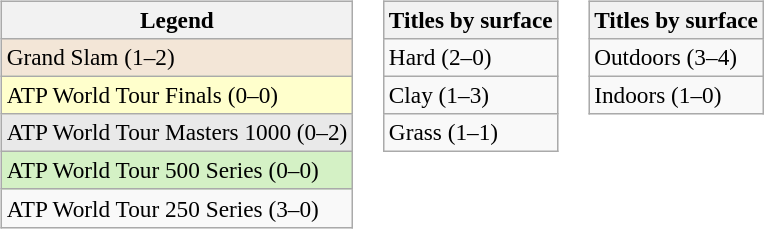<table>
<tr>
<td valign=top><br><table class=wikitable style="font-size:97%">
<tr>
<th>Legend</th>
</tr>
<tr style="background:#f3e6d7;">
<td>Grand Slam (1–2)</td>
</tr>
<tr style="background:#ffc;">
<td>ATP World Tour Finals (0–0)</td>
</tr>
<tr style="background:#e9e9e9;">
<td>ATP World Tour Masters 1000 (0–2)</td>
</tr>
<tr style="background:#d4f1c5;">
<td>ATP World Tour 500 Series (0–0)</td>
</tr>
<tr>
<td>ATP World Tour 250 Series (3–0)</td>
</tr>
</table>
</td>
<td valign=top><br><table class=wikitable style="font-size:97%">
<tr>
<th>Titles by surface</th>
</tr>
<tr>
<td>Hard (2–0)</td>
</tr>
<tr>
<td>Clay (1–3)</td>
</tr>
<tr>
<td>Grass (1–1)</td>
</tr>
</table>
</td>
<td valign=top><br><table class=wikitable style="font-size:97%">
<tr>
<th>Titles by surface</th>
</tr>
<tr>
<td>Outdoors (3–4)</td>
</tr>
<tr>
<td>Indoors (1–0)</td>
</tr>
</table>
</td>
</tr>
</table>
